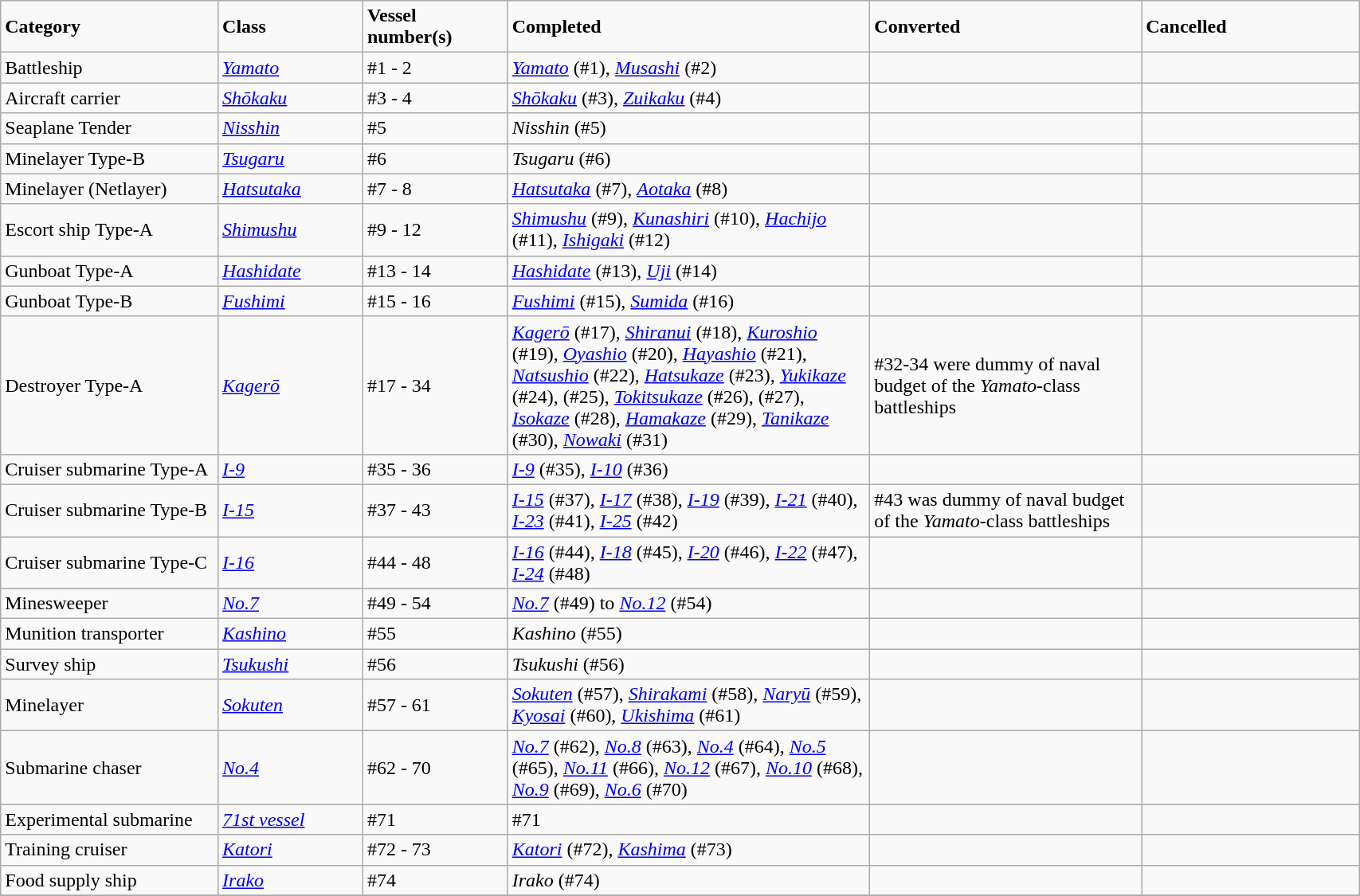<table class="wikitable" width="90%">
<tr>
<td width="12%"><strong>Category</strong></td>
<td width="8%"><strong>Class</strong></td>
<td width="8%"><strong>Vessel number(s)</strong></td>
<td width="20%"><strong>Completed</strong></td>
<td width="15%"><strong>Converted</strong></td>
<td width="12%"><strong>Cancelled</strong></td>
</tr>
<tr>
<td>Battleship</td>
<td><a href='#'><em>Yamato</em></a></td>
<td>#1 - 2</td>
<td><a href='#'><em>Yamato</em></a> (#1), <a href='#'><em>Musashi</em></a> (#2)</td>
<td></td>
<td></td>
</tr>
<tr>
<td>Aircraft carrier</td>
<td><a href='#'><em>Shōkaku</em></a></td>
<td>#3 - 4</td>
<td><a href='#'><em>Shōkaku</em></a> (#3), <a href='#'><em>Zuikaku</em></a> (#4)</td>
<td></td>
<td></td>
</tr>
<tr>
<td>Seaplane Tender</td>
<td><a href='#'><em>Nisshin</em></a></td>
<td>#5</td>
<td><em>Nisshin</em> (#5)</td>
<td></td>
<td></td>
</tr>
<tr>
<td>Minelayer Type-B</td>
<td><a href='#'><em>Tsugaru</em></a></td>
<td>#6</td>
<td><em>Tsugaru</em> (#6)</td>
<td></td>
<td></td>
</tr>
<tr>
<td>Minelayer (Netlayer)</td>
<td><a href='#'><em>Hatsutaka</em></a></td>
<td>#7 - 8</td>
<td><a href='#'><em>Hatsutaka</em></a> (#7), <a href='#'><em>Aotaka</em></a> (#8)</td>
<td></td>
<td></td>
</tr>
<tr>
<td>Escort ship Type-A</td>
<td><a href='#'><em>Shimushu</em></a></td>
<td>#9 - 12</td>
<td><a href='#'><em>Shimushu</em></a> (#9), <a href='#'><em>Kunashiri</em></a> (#10), <a href='#'><em>Hachijo</em></a> (#11), <a href='#'><em>Ishigaki</em></a> (#12)</td>
<td></td>
<td></td>
</tr>
<tr>
<td>Gunboat Type-A</td>
<td><a href='#'><em>Hashidate</em></a></td>
<td>#13 - 14</td>
<td><a href='#'><em>Hashidate</em></a> (#13), <a href='#'><em>Uji</em></a> (#14)</td>
<td></td>
<td></td>
</tr>
<tr>
<td>Gunboat Type-B</td>
<td><a href='#'><em>Fushimi</em></a></td>
<td>#15 - 16</td>
<td><a href='#'><em>Fushimi</em></a> (#15), <a href='#'><em>Sumida</em></a> (#16)</td>
<td></td>
<td></td>
</tr>
<tr>
<td>Destroyer Type-A</td>
<td><a href='#'><em>Kagerō</em></a></td>
<td>#17 - 34</td>
<td><a href='#'><em>Kagerō</em></a> (#17), <a href='#'><em>Shiranui</em></a> (#18),  <a href='#'><em>Kuroshio</em></a> (#19), <a href='#'><em>Oyashio</em></a> (#20), <a href='#'><em>Hayashio</em></a> (#21), <a href='#'><em>Natsushio</em></a> (#22), <a href='#'><em>Hatsukaze</em></a> (#23), <a href='#'><em>Yukikaze</em></a> (#24),  (#25), <a href='#'><em>Tokitsukaze</em></a> (#26),  (#27), <a href='#'><em>Isokaze</em></a> (#28), <em><a href='#'>Hamakaze</a></em> (#29), <em><a href='#'>Tanikaze</a></em> (#30), <em><a href='#'>Nowaki</a></em> (#31)</td>
<td>#32-34 were dummy of naval budget of the <em>Yamato</em>-class battleships</td>
<td></td>
</tr>
<tr>
<td>Cruiser submarine Type-A</td>
<td><a href='#'><em>I-9</em></a></td>
<td>#35 - 36</td>
<td><a href='#'><em>I-9</em></a> (#35), <a href='#'><em>I-10</em></a> (#36)</td>
<td></td>
<td></td>
</tr>
<tr>
<td>Cruiser submarine Type-B</td>
<td><a href='#'><em>I-15</em></a></td>
<td>#37 - 43</td>
<td><a href='#'><em>I-15</em></a> (#37), <a href='#'><em>I-17</em></a> (#38), <a href='#'><em>I-19</em></a> (#39), <a href='#'><em>I-21</em></a> (#40), <a href='#'><em>I-23</em></a> (#41), <a href='#'><em>I-25</em></a> (#42)</td>
<td>#43 was dummy of naval budget of the <em>Yamato</em>-class battleships</td>
<td></td>
</tr>
<tr>
<td>Cruiser submarine Type-C</td>
<td><a href='#'><em>I-16</em></a></td>
<td>#44 - 48</td>
<td><a href='#'><em>I-16</em></a> (#44), <a href='#'><em>I-18</em></a> (#45), <a href='#'><em>I-20</em></a> (#46), <a href='#'><em>I-22</em></a> (#47), <a href='#'><em>I-24</em></a> (#48)</td>
<td></td>
<td></td>
</tr>
<tr>
<td>Minesweeper</td>
<td><a href='#'><em>No.7</em></a></td>
<td>#49 - 54</td>
<td><a href='#'><em>No.7</em></a> (#49) to <a href='#'><em>No.12</em></a> (#54)</td>
<td></td>
<td></td>
</tr>
<tr>
<td>Munition transporter</td>
<td><a href='#'><em>Kashino</em></a></td>
<td>#55</td>
<td><em>Kashino</em> (#55)</td>
<td></td>
<td></td>
</tr>
<tr>
<td>Survey ship</td>
<td><a href='#'><em>Tsukushi</em></a></td>
<td>#56</td>
<td><em>Tsukushi</em> (#56)</td>
<td></td>
<td></td>
</tr>
<tr>
<td>Minelayer</td>
<td><a href='#'><em>Sokuten</em></a></td>
<td>#57 - 61</td>
<td><a href='#'><em>Sokuten</em></a> (#57), <a href='#'><em>Shirakami</em></a> (#58), <a href='#'><em>Naryū</em></a> (#59), <a href='#'><em>Kyosai</em></a> (#60), <a href='#'><em>Ukishima</em></a> (#61)</td>
<td></td>
<td></td>
</tr>
<tr>
<td>Submarine chaser</td>
<td><a href='#'><em>No.4</em></a></td>
<td>#62 - 70</td>
<td><a href='#'><em>No.7</em></a> (#62), <a href='#'><em>No.8</em></a> (#63), <a href='#'><em>No.4</em></a> (#64), <a href='#'><em>No.5</em></a> (#65), <a href='#'><em>No.11</em></a> (#66), <a href='#'><em>No.12</em></a> (#67), <a href='#'><em>No.10</em></a> (#68), <a href='#'><em>No.9</em></a> (#69), <a href='#'><em>No.6</em></a> (#70)</td>
<td></td>
<td></td>
</tr>
<tr>
<td>Experimental submarine</td>
<td><a href='#'><em>71st vessel</em></a></td>
<td>#71</td>
<td>#71</td>
<td></td>
<td></td>
</tr>
<tr>
<td>Training cruiser</td>
<td><a href='#'><em>Katori</em></a></td>
<td>#72 - 73</td>
<td><a href='#'><em>Katori</em></a> (#72), <a href='#'><em>Kashima</em></a> (#73)</td>
<td></td>
<td></td>
</tr>
<tr>
<td>Food supply ship</td>
<td><a href='#'><em>Irako</em></a></td>
<td>#74</td>
<td><em>Irako</em> (#74)</td>
<td></td>
<td></td>
</tr>
<tr>
</tr>
</table>
